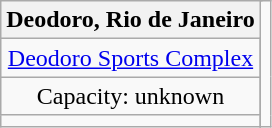<table class="wikitable" style="text-align:center">
<tr>
<th colspan="2">Deodoro, Rio de Janeiro</th>
<td rowspan=4></td>
</tr>
<tr>
<td><a href='#'>Deodoro Sports Complex</a></td>
</tr>
<tr>
<td>Capacity: unknown</td>
</tr>
<tr>
<td></td>
</tr>
</table>
